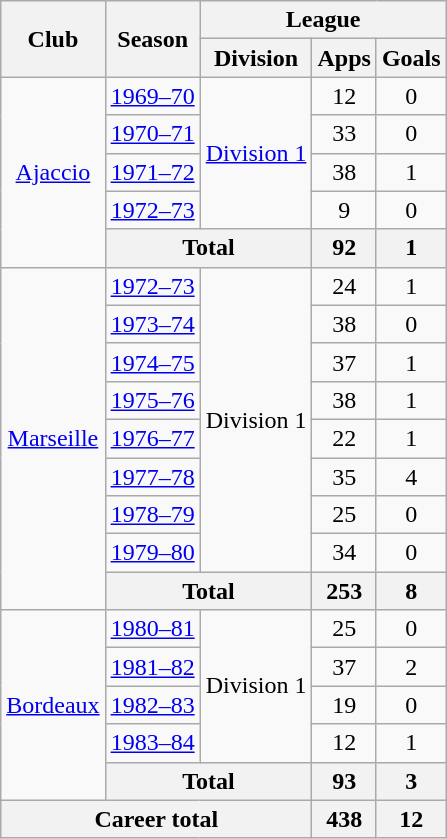<table class="wikitable" style="text-align: center;">
<tr>
<th rowspan="2">Club</th>
<th rowspan="2">Season</th>
<th colspan="3">League</th>
</tr>
<tr>
<th>Division</th>
<th>Apps</th>
<th>Goals</th>
</tr>
<tr>
<td rowspan="5"><a href='#'>Ajaccio</a></td>
<td><a href='#'>1969–70</a></td>
<td rowspan="4"><a href='#'>Division 1</a></td>
<td>12</td>
<td>0</td>
</tr>
<tr>
<td><a href='#'>1970–71</a></td>
<td>33</td>
<td>0</td>
</tr>
<tr>
<td><a href='#'>1971–72</a></td>
<td>38</td>
<td>1</td>
</tr>
<tr>
<td><a href='#'>1972–73</a></td>
<td>9</td>
<td>0</td>
</tr>
<tr>
<th colspan="2">Total</th>
<th>92</th>
<th>1</th>
</tr>
<tr>
<td rowspan="9"><a href='#'>Marseille</a></td>
<td><a href='#'>1972–73</a></td>
<td rowspan="8">Division 1</td>
<td>24</td>
<td>1</td>
</tr>
<tr>
<td><a href='#'>1973–74</a></td>
<td>38</td>
<td>0</td>
</tr>
<tr>
<td><a href='#'>1974–75</a></td>
<td>37</td>
<td>1</td>
</tr>
<tr>
<td><a href='#'>1975–76</a></td>
<td>38</td>
<td>1</td>
</tr>
<tr>
<td><a href='#'>1976–77</a></td>
<td>22</td>
<td>1</td>
</tr>
<tr>
<td><a href='#'>1977–78</a></td>
<td>35</td>
<td>4</td>
</tr>
<tr>
<td><a href='#'>1978–79</a></td>
<td>25</td>
<td>0</td>
</tr>
<tr>
<td><a href='#'>1979–80</a></td>
<td>34</td>
<td>0</td>
</tr>
<tr>
<th colspan="2">Total</th>
<th>253</th>
<th>8</th>
</tr>
<tr>
<td rowspan="5"><a href='#'>Bordeaux</a></td>
<td><a href='#'>1980–81</a></td>
<td rowspan="4">Division 1</td>
<td>25</td>
<td>0</td>
</tr>
<tr>
<td><a href='#'>1981–82</a></td>
<td>37</td>
<td>2</td>
</tr>
<tr>
<td><a href='#'>1982–83</a></td>
<td>19</td>
<td>0</td>
</tr>
<tr>
<td><a href='#'>1983–84</a></td>
<td>12</td>
<td>1</td>
</tr>
<tr>
<th colspan="2">Total</th>
<th>93</th>
<th>3</th>
</tr>
<tr>
<th colspan="3">Career total</th>
<th>438</th>
<th>12</th>
</tr>
</table>
